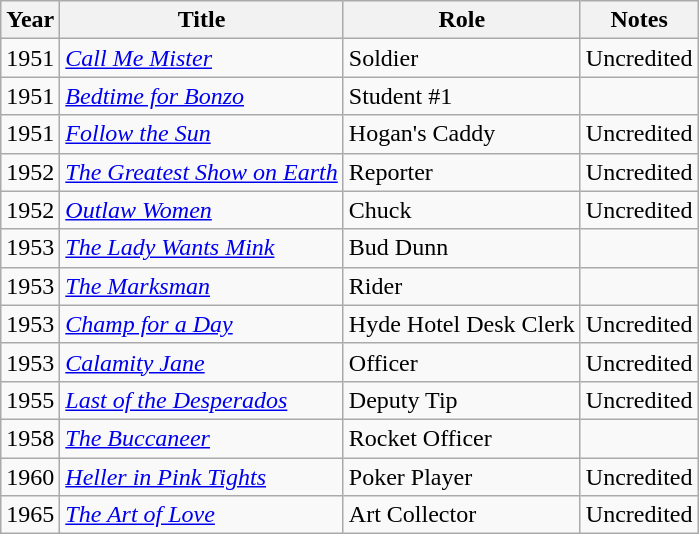<table class="wikitable">
<tr>
<th>Year</th>
<th>Title</th>
<th>Role</th>
<th>Notes</th>
</tr>
<tr>
<td>1951</td>
<td><em><a href='#'>Call Me Mister</a></em></td>
<td>Soldier</td>
<td>Uncredited</td>
</tr>
<tr>
<td>1951</td>
<td><em><a href='#'>Bedtime for Bonzo</a></em></td>
<td>Student #1</td>
<td></td>
</tr>
<tr>
<td>1951</td>
<td><em><a href='#'>Follow the Sun</a></em></td>
<td>Hogan's Caddy</td>
<td>Uncredited</td>
</tr>
<tr>
<td>1952</td>
<td><em><a href='#'>The Greatest Show on Earth</a></em></td>
<td>Reporter</td>
<td>Uncredited</td>
</tr>
<tr>
<td>1952</td>
<td><em><a href='#'>Outlaw Women</a></em></td>
<td>Chuck</td>
<td>Uncredited</td>
</tr>
<tr>
<td>1953</td>
<td><em><a href='#'>The Lady Wants Mink</a></em></td>
<td>Bud Dunn</td>
<td></td>
</tr>
<tr>
<td>1953</td>
<td><em><a href='#'>The Marksman</a></em></td>
<td>Rider</td>
<td></td>
</tr>
<tr>
<td>1953</td>
<td><em><a href='#'>Champ for a Day</a></em></td>
<td>Hyde Hotel Desk Clerk</td>
<td>Uncredited</td>
</tr>
<tr>
<td>1953</td>
<td><em><a href='#'>Calamity Jane</a></em></td>
<td>Officer</td>
<td>Uncredited</td>
</tr>
<tr>
<td>1955</td>
<td><em><a href='#'>Last of the Desperados</a></em></td>
<td>Deputy Tip</td>
<td>Uncredited</td>
</tr>
<tr>
<td>1958</td>
<td><em><a href='#'>The Buccaneer</a></em></td>
<td>Rocket Officer</td>
<td></td>
</tr>
<tr>
<td>1960</td>
<td><em><a href='#'>Heller in Pink Tights</a></em></td>
<td>Poker Player</td>
<td>Uncredited</td>
</tr>
<tr>
<td>1965</td>
<td><em><a href='#'>The Art of Love</a></em></td>
<td>Art Collector</td>
<td>Uncredited</td>
</tr>
</table>
